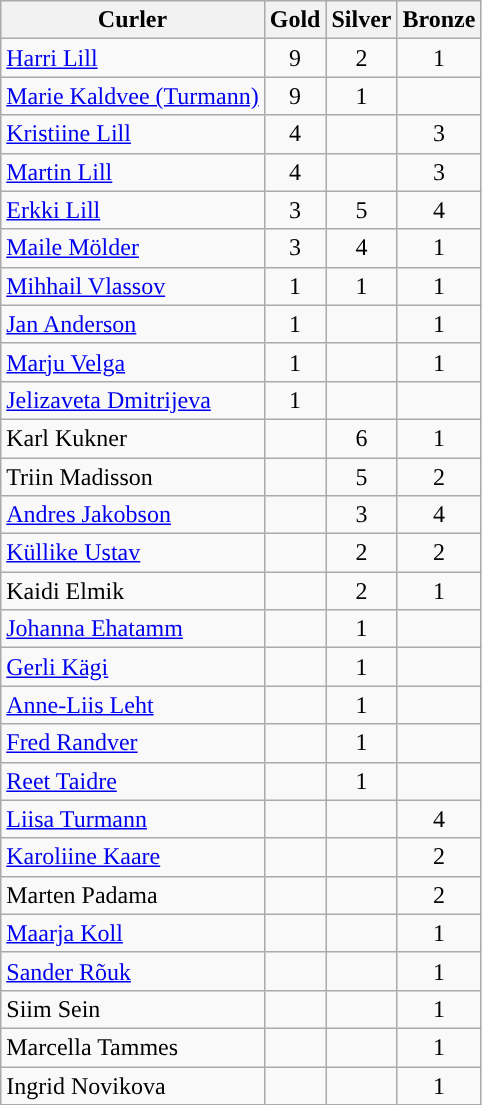<table class="wikitable" style="text-align:center;">
<tr>
<th>Curler</th>
<th>Gold</th>
<th>Silver</th>
<th>Bronze</th>
</tr>
<tr>
<td align="left"><a href='#'>Harri Lill</a></td>
<td>9</td>
<td>2</td>
<td>1</td>
</tr>
<tr>
<td align="left"><a href='#'>Marie Kaldvee (Turmann)</a></td>
<td>9</td>
<td>1</td>
<td></td>
</tr>
<tr>
<td align="left"><a href='#'>Kristiine Lill</a></td>
<td>4</td>
<td></td>
<td>3</td>
</tr>
<tr>
<td align="left"><a href='#'>Martin Lill</a></td>
<td>4</td>
<td></td>
<td>3</td>
</tr>
<tr>
<td align="left"><a href='#'>Erkki Lill</a></td>
<td>3</td>
<td>5</td>
<td>4</td>
</tr>
<tr>
<td align="left"><a href='#'>Maile Mölder</a></td>
<td>3</td>
<td>4</td>
<td>1</td>
</tr>
<tr>
<td align="left"><a href='#'>Mihhail Vlassov</a></td>
<td>1</td>
<td>1</td>
<td>1</td>
</tr>
<tr>
<td align="left"><a href='#'>Jan Anderson</a></td>
<td>1</td>
<td></td>
<td>1</td>
</tr>
<tr>
<td align="left"><a href='#'>Marju Velga</a></td>
<td>1</td>
<td></td>
<td>1</td>
</tr>
<tr>
<td align="left"><a href='#'>Jelizaveta Dmitrijeva</a></td>
<td>1</td>
<td></td>
<td></td>
</tr>
<tr>
<td align="left">Karl Kukner</td>
<td></td>
<td>6</td>
<td>1</td>
</tr>
<tr>
<td align="left">Triin Madisson</td>
<td></td>
<td>5</td>
<td>2</td>
</tr>
<tr>
<td align="left"><a href='#'>Andres Jakobson</a></td>
<td></td>
<td>3</td>
<td>4</td>
</tr>
<tr>
<td align="left"><a href='#'>Küllike Ustav</a></td>
<td></td>
<td>2</td>
<td>2</td>
</tr>
<tr>
<td align="left">Kaidi Elmik</td>
<td></td>
<td>2</td>
<td>1</td>
</tr>
<tr>
<td align="left"><a href='#'>Johanna Ehatamm</a></td>
<td></td>
<td>1</td>
<td></td>
</tr>
<tr>
<td align="left"><a href='#'>Gerli Kägi</a></td>
<td></td>
<td>1</td>
<td></td>
</tr>
<tr>
<td align="left"><a href='#'>Anne-Liis Leht</a></td>
<td></td>
<td>1</td>
<td></td>
</tr>
<tr>
<td align="left"><a href='#'>Fred Randver</a></td>
<td></td>
<td>1</td>
<td></td>
</tr>
<tr>
<td align="left"><a href='#'>Reet Taidre</a></td>
<td></td>
<td>1</td>
<td></td>
</tr>
<tr>
<td align="left"><a href='#'>Liisa Turmann</a></td>
<td></td>
<td></td>
<td>4</td>
</tr>
<tr>
<td align="left"><a href='#'>Karoliine Kaare</a></td>
<td></td>
<td></td>
<td>2</td>
</tr>
<tr>
<td align="left">Marten Padama</td>
<td></td>
<td></td>
<td>2</td>
</tr>
<tr>
<td align="left"><a href='#'>Maarja Koll</a></td>
<td></td>
<td></td>
<td>1</td>
</tr>
<tr>
<td align="left"><a href='#'>Sander Rõuk</a></td>
<td></td>
<td></td>
<td>1</td>
</tr>
<tr>
<td align="left">Siim Sein</td>
<td></td>
<td></td>
<td>1</td>
</tr>
<tr>
<td align="left">Marcella Tammes</td>
<td></td>
<td></td>
<td>1</td>
</tr>
<tr>
<td align="left">Ingrid Novikova</td>
<td></td>
<td></td>
<td>1</td>
</tr>
</table>
